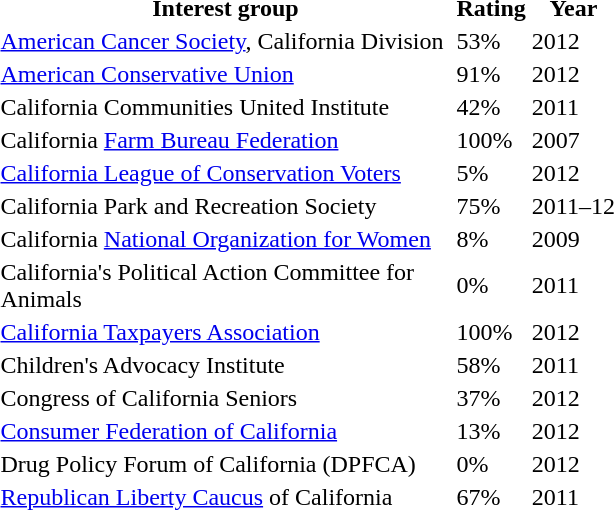<table>
<tr>
<th style="width:300px;">Interest group</th>
<th>Rating</th>
<th>Year</th>
</tr>
<tr>
<td><a href='#'>American Cancer Society</a>, California Division</td>
<td>53%</td>
<td>2012</td>
</tr>
<tr>
<td><a href='#'>American Conservative Union</a></td>
<td>91%</td>
<td>2012</td>
</tr>
<tr>
<td>California Communities United Institute</td>
<td>42%</td>
<td>2011</td>
</tr>
<tr>
<td>California <a href='#'>Farm Bureau Federation</a></td>
<td>100%</td>
<td>2007</td>
</tr>
<tr>
<td><a href='#'>California League of Conservation Voters</a></td>
<td>5%</td>
<td>2012</td>
</tr>
<tr>
<td>California Park and Recreation Society</td>
<td>75%</td>
<td>2011–12</td>
</tr>
<tr>
<td>California <a href='#'>National Organization for Women</a></td>
<td>8%</td>
<td>2009</td>
</tr>
<tr>
<td>California's Political Action Committee for Animals</td>
<td>0%</td>
<td>2011</td>
</tr>
<tr>
<td><a href='#'>California Taxpayers Association</a></td>
<td>100%</td>
<td>2012</td>
</tr>
<tr>
<td>Children's Advocacy Institute</td>
<td>58%</td>
<td>2011</td>
</tr>
<tr>
<td>Congress of California Seniors</td>
<td>37%</td>
<td>2012</td>
</tr>
<tr>
<td><a href='#'>Consumer Federation of California</a></td>
<td>13%</td>
<td>2012</td>
</tr>
<tr>
<td>Drug Policy Forum of California (DPFCA)</td>
<td>0%</td>
<td>2012</td>
</tr>
<tr>
<td><a href='#'>Republican Liberty Caucus</a> of California</td>
<td>67%</td>
<td>2011</td>
</tr>
</table>
